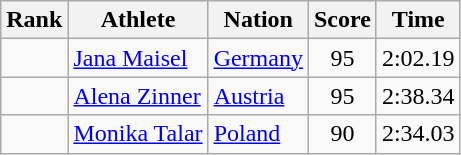<table class="wikitable sortable" style="text-align:center">
<tr>
<th>Rank</th>
<th>Athlete</th>
<th>Nation</th>
<th>Score</th>
<th>Time</th>
</tr>
<tr>
<td></td>
<td align=left><a href='#'>Jana Maisel</a></td>
<td align=left> <a href='#'>Germany</a></td>
<td>95</td>
<td>2:02.19</td>
</tr>
<tr>
<td></td>
<td align=left><a href='#'>Alena Zinner</a></td>
<td align=left> <a href='#'>Austria</a></td>
<td>95</td>
<td>2:38.34</td>
</tr>
<tr>
<td></td>
<td align=left><a href='#'>Monika Talar</a></td>
<td align=left> <a href='#'>Poland</a></td>
<td>90</td>
<td>2:34.03</td>
</tr>
</table>
